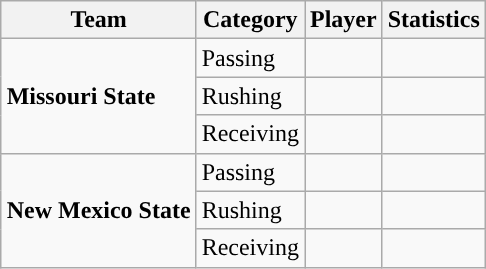<table class="wikitable" style="float: right;">
<tr>
<th>Team</th>
<th>Category</th>
<th>Player</th>
<th>Statistics</th>
</tr>
<tr>
<td rowspan=3><strong>Missouri State</strong></td>
<td>Passing</td>
<td></td>
<td></td>
</tr>
<tr>
<td>Rushing</td>
<td></td>
<td></td>
</tr>
<tr>
<td>Receiving</td>
<td></td>
<td></td>
</tr>
<tr>
<td rowspan=3><strong>New Mexico State</strong></td>
<td>Passing</td>
<td></td>
<td></td>
</tr>
<tr>
<td>Rushing</td>
<td></td>
<td></td>
</tr>
<tr>
<td>Receiving</td>
<td></td>
<td></td>
</tr>
</table>
